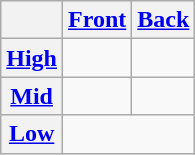<table class="wikitable" style="text-align: center">
<tr>
<th></th>
<th><a href='#'>Front</a></th>
<th><a href='#'>Back</a></th>
</tr>
<tr>
<th><a href='#'>High</a></th>
<td></td>
<td></td>
</tr>
<tr>
<th><a href='#'>Mid</a></th>
<td></td>
<td></td>
</tr>
<tr>
<th><a href='#'>Low</a></th>
<td colspan="2"></td>
</tr>
</table>
